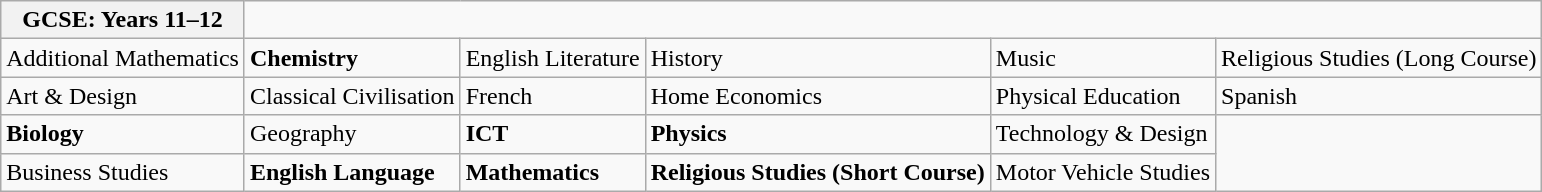<table class="wikitable">
<tr>
<th>GCSE: Years 11–12</th>
</tr>
<tr>
<td>Additional Mathematics</td>
<td><strong>Chemistry</strong></td>
<td>English Literature</td>
<td>History</td>
<td>Music</td>
<td>Religious Studies (Long Course)</td>
</tr>
<tr>
<td>Art & Design</td>
<td>Classical Civilisation</td>
<td>French</td>
<td>Home Economics</td>
<td>Physical Education</td>
<td>Spanish</td>
</tr>
<tr>
<td><strong>Biology</strong></td>
<td>Geography</td>
<td><strong>ICT</strong></td>
<td><strong>Physics</strong></td>
<td>Technology & Design</td>
</tr>
<tr>
<td>Business Studies</td>
<td><strong>English Language</strong></td>
<td><strong>Mathematics</strong></td>
<td><strong>Religious Studies (Short Course)</strong></td>
<td>Motor Vehicle Studies</td>
</tr>
</table>
